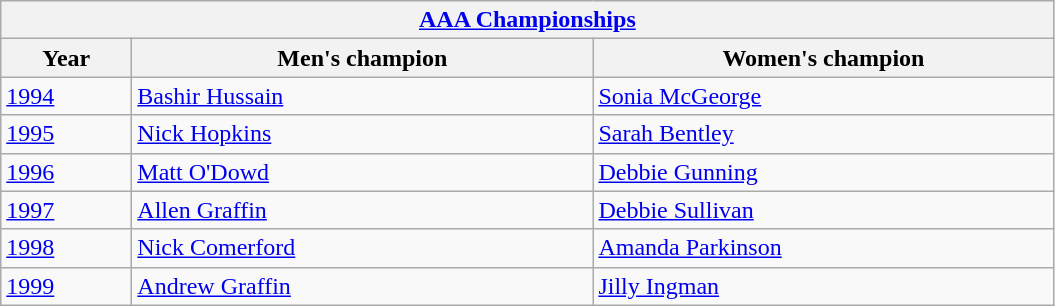<table class="wikitable">
<tr>
<th colspan="3"><a href='#'>AAA Championships</a></th>
</tr>
<tr>
<th width=80>Year</th>
<th width=300>Men's champion</th>
<th width=300>Women's champion</th>
</tr>
<tr>
<td><a href='#'>1994</a></td>
<td><a href='#'>Bashir Hussain</a></td>
<td><a href='#'>Sonia McGeorge</a></td>
</tr>
<tr>
<td><a href='#'>1995</a></td>
<td><a href='#'>Nick Hopkins</a></td>
<td><a href='#'>Sarah Bentley</a></td>
</tr>
<tr>
<td><a href='#'>1996</a></td>
<td><a href='#'>Matt O'Dowd</a></td>
<td><a href='#'>Debbie Gunning</a></td>
</tr>
<tr>
<td><a href='#'>1997</a></td>
<td><a href='#'>Allen Graffin</a></td>
<td><a href='#'>Debbie Sullivan</a></td>
</tr>
<tr>
<td><a href='#'>1998</a></td>
<td><a href='#'>Nick Comerford</a></td>
<td><a href='#'>Amanda Parkinson</a></td>
</tr>
<tr>
<td><a href='#'>1999</a></td>
<td><a href='#'>Andrew Graffin</a></td>
<td><a href='#'>Jilly Ingman</a></td>
</tr>
</table>
